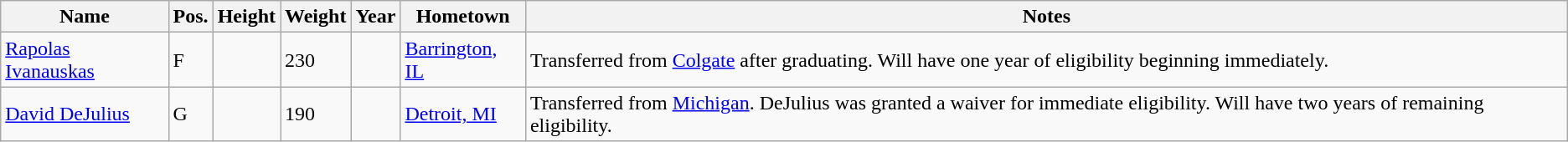<table class="wikitable sortable" border="1">
<tr>
<th>Name</th>
<th>Pos.</th>
<th>Height</th>
<th>Weight</th>
<th>Year</th>
<th>Hometown</th>
<th class="unsortable">Notes</th>
</tr>
<tr>
<td><a href='#'>Rapolas Ivanauskas</a></td>
<td>F</td>
<td></td>
<td>230</td>
<td></td>
<td><a href='#'>Barrington, IL</a></td>
<td>Transferred from <a href='#'>Colgate</a> after graduating. Will have one year of eligibility beginning immediately.</td>
</tr>
<tr>
<td><a href='#'>David DeJulius</a></td>
<td>G</td>
<td></td>
<td>190</td>
<td></td>
<td><a href='#'>Detroit, MI</a></td>
<td>Transferred from <a href='#'>Michigan</a>. DeJulius was granted a waiver for immediate eligibility.  Will have two years of remaining eligibility.</td>
</tr>
</table>
